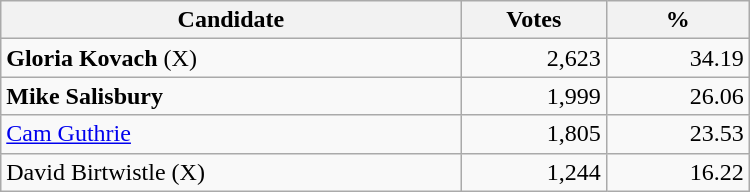<table style="width:500px;" class="wikitable">
<tr>
<th align="center">Candidate</th>
<th align="center">Votes</th>
<th align="center">%</th>
</tr>
<tr>
<td align="left"><strong>Gloria Kovach</strong> (X)</td>
<td align="right">2,623</td>
<td align="right">34.19</td>
</tr>
<tr>
<td align="left"><strong>Mike Salisbury</strong></td>
<td align="right">1,999</td>
<td align="right">26.06</td>
</tr>
<tr>
<td align="left"><a href='#'>Cam Guthrie</a></td>
<td align="right">1,805</td>
<td align="right">23.53</td>
</tr>
<tr>
<td align="left">David Birtwistle (X)</td>
<td align="right">1,244</td>
<td align="right">16.22</td>
</tr>
</table>
